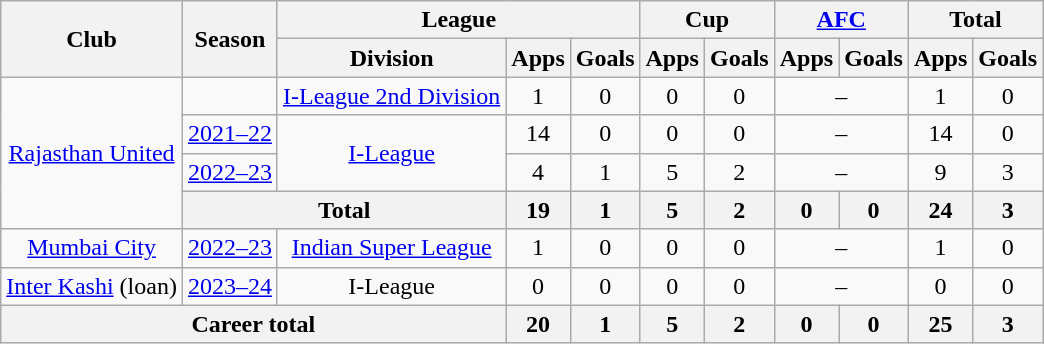<table class=wikitable style=text-align:center>
<tr>
<th rowspan="2">Club</th>
<th rowspan="2">Season</th>
<th colspan="3">League</th>
<th colspan="2">Cup</th>
<th colspan="2"><a href='#'>AFC</a></th>
<th colspan="2">Total</th>
</tr>
<tr>
<th>Division</th>
<th>Apps</th>
<th>Goals</th>
<th>Apps</th>
<th>Goals</th>
<th>Apps</th>
<th>Goals</th>
<th>Apps</th>
<th>Goals</th>
</tr>
<tr>
<td rowspan="4"><a href='#'>Rajasthan United</a></td>
<td></td>
<td rowspan="1"><a href='#'>I-League 2nd Division</a></td>
<td>1</td>
<td>0</td>
<td>0</td>
<td>0</td>
<td colspan="2">–</td>
<td>1</td>
<td>0</td>
</tr>
<tr>
<td><a href='#'>2021–22</a></td>
<td rowspan="2"><a href='#'>I-League</a></td>
<td>14</td>
<td>0</td>
<td>0</td>
<td>0</td>
<td colspan="2">–</td>
<td>14</td>
<td>0</td>
</tr>
<tr>
<td><a href='#'>2022–23</a></td>
<td>4</td>
<td>1</td>
<td>5</td>
<td>2</td>
<td colspan="2">–</td>
<td>9</td>
<td>3</td>
</tr>
<tr>
<th colspan="2">Total</th>
<th>19</th>
<th>1</th>
<th>5</th>
<th>2</th>
<th>0</th>
<th>0</th>
<th>24</th>
<th>3</th>
</tr>
<tr>
<td rowspan="1"><a href='#'>Mumbai City</a></td>
<td><a href='#'>2022–23</a></td>
<td rowspan="1"><a href='#'>Indian Super League</a></td>
<td>1</td>
<td>0</td>
<td>0</td>
<td>0</td>
<td colspan="2">–</td>
<td>1</td>
<td>0</td>
</tr>
<tr>
<td rowspan="1"><a href='#'>Inter Kashi</a> (loan)</td>
<td><a href='#'>2023–24</a></td>
<td rowspan="1">I-League</td>
<td>0</td>
<td>0</td>
<td>0</td>
<td>0</td>
<td colspan="2">–</td>
<td>0</td>
<td>0</td>
</tr>
<tr>
<th colspan="3">Career total</th>
<th>20</th>
<th>1</th>
<th>5</th>
<th>2</th>
<th>0</th>
<th>0</th>
<th>25</th>
<th>3</th>
</tr>
</table>
